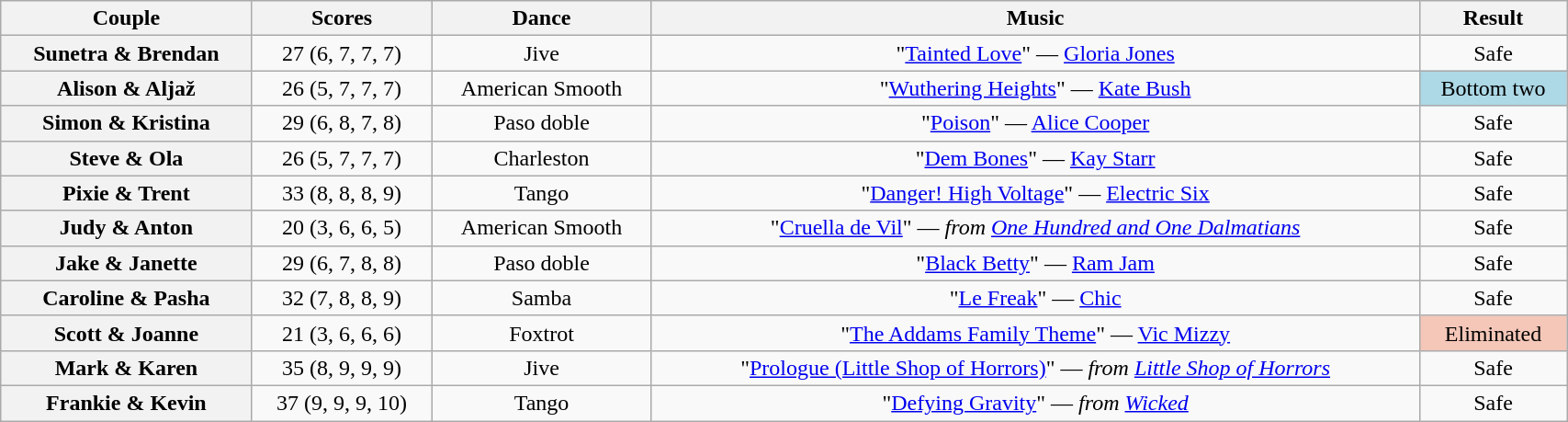<table class="wikitable sortable" style="text-align:center; width:90%">
<tr>
<th scope="col">Couple</th>
<th scope="col">Scores</th>
<th scope="col" class="unsortable">Dance</th>
<th scope="col" class="unsortable">Music</th>
<th scope="col" class="unsortable">Result</th>
</tr>
<tr>
<th scope="row">Sunetra & Brendan</th>
<td>27 (6, 7, 7, 7)</td>
<td>Jive</td>
<td>"<a href='#'>Tainted Love</a>" — <a href='#'>Gloria Jones</a></td>
<td>Safe</td>
</tr>
<tr>
<th scope="row">Alison & Aljaž</th>
<td>26 (5, 7, 7, 7)</td>
<td>American Smooth</td>
<td>"<a href='#'>Wuthering Heights</a>" — <a href='#'>Kate Bush</a></td>
<td bgcolor="lightblue">Bottom two</td>
</tr>
<tr>
<th scope="row">Simon & Kristina</th>
<td>29 (6, 8, 7, 8)</td>
<td>Paso doble</td>
<td>"<a href='#'>Poison</a>" — <a href='#'>Alice Cooper</a></td>
<td>Safe</td>
</tr>
<tr>
<th scope="row">Steve & Ola</th>
<td>26 (5, 7, 7, 7)</td>
<td>Charleston</td>
<td>"<a href='#'>Dem Bones</a>" — <a href='#'>Kay Starr</a></td>
<td>Safe</td>
</tr>
<tr>
<th scope="row">Pixie & Trent</th>
<td>33 (8, 8, 8, 9)</td>
<td>Tango</td>
<td>"<a href='#'>Danger! High Voltage</a>" — <a href='#'>Electric Six</a></td>
<td>Safe</td>
</tr>
<tr>
<th scope="row">Judy & Anton</th>
<td>20 (3, 6, 6, 5)</td>
<td>American Smooth</td>
<td>"<a href='#'>Cruella de Vil</a>" — <em>from <a href='#'>One Hundred and One Dalmatians</a></em></td>
<td>Safe</td>
</tr>
<tr>
<th scope="row">Jake & Janette</th>
<td>29 (6, 7, 8, 8)</td>
<td>Paso doble</td>
<td>"<a href='#'>Black Betty</a>" — <a href='#'>Ram Jam</a></td>
<td>Safe</td>
</tr>
<tr>
<th scope="row">Caroline & Pasha</th>
<td>32 (7, 8, 8, 9)</td>
<td>Samba</td>
<td>"<a href='#'>Le Freak</a>" — <a href='#'>Chic</a></td>
<td>Safe</td>
</tr>
<tr>
<th scope="row">Scott & Joanne</th>
<td>21 (3, 6, 6, 6)</td>
<td>Foxtrot</td>
<td>"<a href='#'>The Addams Family Theme</a>" — <a href='#'>Vic Mizzy</a></td>
<td bgcolor="f4c7b8">Eliminated</td>
</tr>
<tr>
<th scope="row">Mark & Karen</th>
<td>35 (8, 9, 9, 9)</td>
<td>Jive</td>
<td>"<a href='#'>Prologue (Little Shop of Horrors)</a>" — <em>from <a href='#'>Little Shop of Horrors</a></em></td>
<td>Safe</td>
</tr>
<tr>
<th scope="row">Frankie & Kevin</th>
<td>37 (9, 9, 9, 10)</td>
<td>Tango</td>
<td>"<a href='#'>Defying Gravity</a>" — <em>from <a href='#'>Wicked</a></em></td>
<td>Safe</td>
</tr>
</table>
